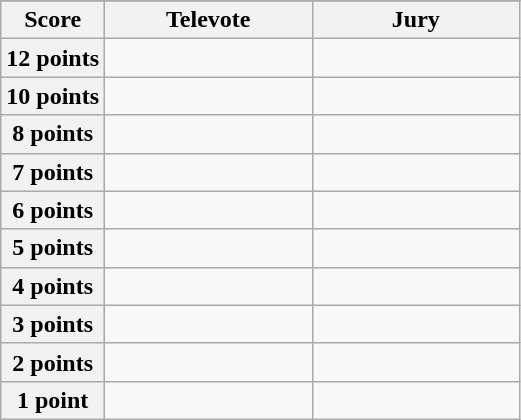<table class="wikitable">
<tr>
</tr>
<tr>
<th scope="col" width="20%">Score</th>
<th scope="col" width="40%">Televote</th>
<th scope="col" width="40%">Jury</th>
</tr>
<tr>
<th scope="row">12 points</th>
<td></td>
<td></td>
</tr>
<tr>
<th scope="row">10 points</th>
<td></td>
<td></td>
</tr>
<tr>
<th scope="row">8 points</th>
<td></td>
<td></td>
</tr>
<tr>
<th scope="row">7 points</th>
<td></td>
<td></td>
</tr>
<tr>
<th scope="row">6 points</th>
<td></td>
<td></td>
</tr>
<tr>
<th scope="row">5 points</th>
<td></td>
<td></td>
</tr>
<tr>
<th scope="row">4 points</th>
<td></td>
<td></td>
</tr>
<tr>
<th scope="row">3 points</th>
<td></td>
<td></td>
</tr>
<tr>
<th scope="row">2 points</th>
<td></td>
<td></td>
</tr>
<tr>
<th scope="row">1 point</th>
<td></td>
<td></td>
</tr>
</table>
